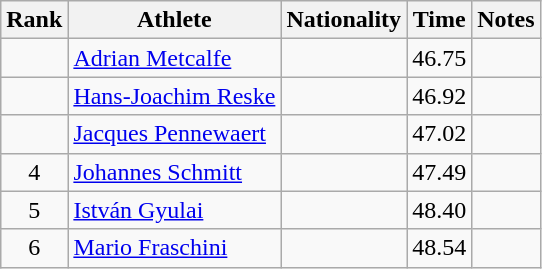<table class="wikitable sortable" style="text-align:center">
<tr>
<th>Rank</th>
<th>Athlete</th>
<th>Nationality</th>
<th>Time</th>
<th>Notes</th>
</tr>
<tr>
<td></td>
<td align=left><a href='#'>Adrian Metcalfe</a></td>
<td align=left></td>
<td>46.75</td>
<td></td>
</tr>
<tr>
<td></td>
<td align=left><a href='#'>Hans-Joachim Reske</a></td>
<td align=left></td>
<td>46.92</td>
<td></td>
</tr>
<tr>
<td></td>
<td align=left><a href='#'>Jacques Pennewaert</a></td>
<td align=left></td>
<td>47.02</td>
<td></td>
</tr>
<tr>
<td>4</td>
<td align=left><a href='#'>Johannes Schmitt</a></td>
<td align=left></td>
<td>47.49</td>
<td></td>
</tr>
<tr>
<td>5</td>
<td align=left><a href='#'>István Gyulai</a></td>
<td align=left></td>
<td>48.40</td>
<td></td>
</tr>
<tr>
<td>6</td>
<td align=left><a href='#'>Mario Fraschini</a></td>
<td align=left></td>
<td>48.54</td>
<td></td>
</tr>
</table>
